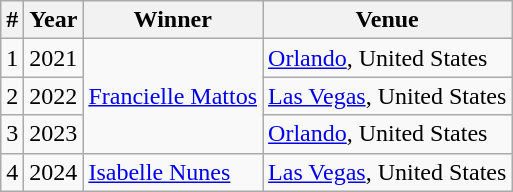<table class="wikitable">
<tr>
<th>#</th>
<th>Year</th>
<th>Winner</th>
<th>Venue</th>
</tr>
<tr>
<td>1</td>
<td>2021</td>
<td rowspan="3"> <a href='#'>Francielle Mattos</a></td>
<td> <a href='#'>Orlando</a>, United States</td>
</tr>
<tr>
<td>2</td>
<td>2022</td>
<td> <a href='#'>Las Vegas</a>, United States</td>
</tr>
<tr>
<td>3</td>
<td>2023</td>
<td rowspan="1"> <a href='#'>Orlando</a>, United States</td>
</tr>
<tr>
<td>4</td>
<td>2024</td>
<td> <a href='#'>Isabelle Nunes</a></td>
<td> <a href='#'>Las Vegas</a>, United States</td>
</tr>
</table>
